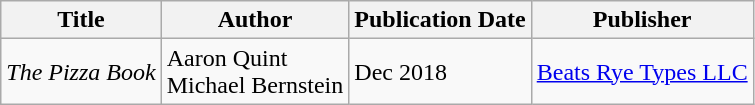<table class="wikitable">
<tr>
<th>Title</th>
<th>Author</th>
<th>Publication Date</th>
<th>Publisher</th>
</tr>
<tr>
<td><em>The Pizza Book</em></td>
<td>Aaron Quint<br>Michael Bernstein</td>
<td>Dec 2018</td>
<td><a href='#'>Beats Rye Types LLC</a></td>
</tr>
</table>
